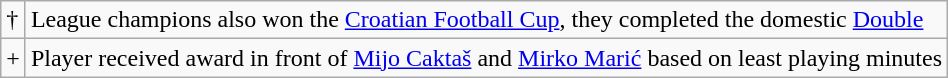<table class="wikitable">
<tr>
<td>†</td>
<td>League champions also won the <a href='#'>Croatian Football Cup</a>, they completed the domestic <a href='#'>Double</a></td>
</tr>
<tr>
<td>+</td>
<td>Player received award in front of <a href='#'>Mijo Caktaš</a> and <a href='#'>Mirko Marić</a> based on least playing minutes</td>
</tr>
</table>
